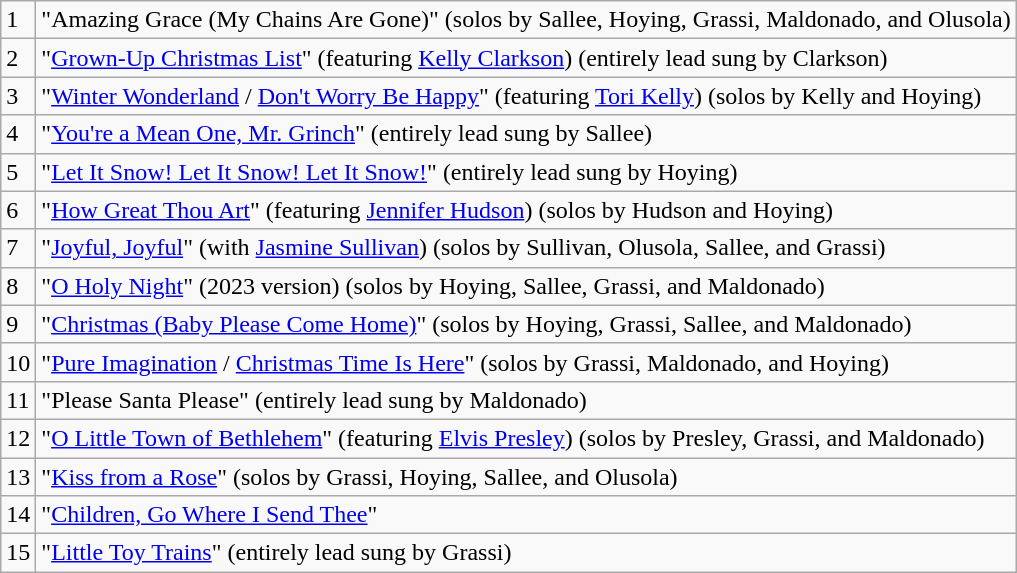<table class="wikitable">
<tr>
<td>1</td>
<td>"Amazing Grace (My Chains Are Gone)" (solos by Sallee, Hoying, Grassi, Maldonado, and Olusola)</td>
</tr>
<tr>
<td>2</td>
<td>"<a href='#'>Grown-Up Christmas List</a>" (featuring <a href='#'>Kelly Clarkson</a>) (entirely lead sung by Clarkson)</td>
</tr>
<tr>
<td>3</td>
<td>"<a href='#'>Winter Wonderland</a> / <a href='#'>Don't Worry Be Happy</a>" (featuring <a href='#'>Tori Kelly</a>) (solos by Kelly and Hoying)</td>
</tr>
<tr>
<td>4</td>
<td>"<a href='#'>You're a Mean One, Mr. Grinch</a>" (entirely lead sung by Sallee)</td>
</tr>
<tr>
<td>5</td>
<td>"<a href='#'>Let It Snow! Let It Snow! Let It Snow!</a>" (entirely lead sung by Hoying)</td>
</tr>
<tr>
<td>6</td>
<td>"<a href='#'>How Great Thou Art</a>" (featuring <a href='#'>Jennifer Hudson</a>) (solos by Hudson and Hoying)</td>
</tr>
<tr>
<td>7</td>
<td>"<a href='#'>Joyful, Joyful</a>" (with <a href='#'>Jasmine Sullivan</a>) (solos by Sullivan, Olusola, Sallee, and Grassi)</td>
</tr>
<tr>
<td>8</td>
<td>"<a href='#'>O Holy Night</a>" (2023 version) (solos by Hoying, Sallee, Grassi, and Maldonado)</td>
</tr>
<tr>
<td>9</td>
<td>"<a href='#'>Christmas (Baby Please Come Home)</a>" (solos by Hoying, Grassi, Sallee, and Maldonado)</td>
</tr>
<tr>
<td>10</td>
<td>"<a href='#'>Pure Imagination</a> / <a href='#'>Christmas Time Is Here</a>" (solos by Grassi, Maldonado, and Hoying)</td>
</tr>
<tr>
<td>11</td>
<td>"Please Santa Please" (entirely lead sung by Maldonado)</td>
</tr>
<tr>
<td>12</td>
<td>"<a href='#'>O Little Town of Bethlehem</a>" (featuring <a href='#'>Elvis Presley</a>) (solos by Presley, Grassi, and Maldonado)</td>
</tr>
<tr>
<td>13</td>
<td>"<a href='#'>Kiss from a Rose</a>" (solos by Grassi, Hoying, Sallee, and Olusola)</td>
</tr>
<tr>
<td>14</td>
<td>"<a href='#'>Children, Go Where I Send Thee</a>"</td>
</tr>
<tr>
<td>15</td>
<td>"<a href='#'>Little Toy Trains</a>" (entirely lead sung by Grassi)</td>
</tr>
</table>
